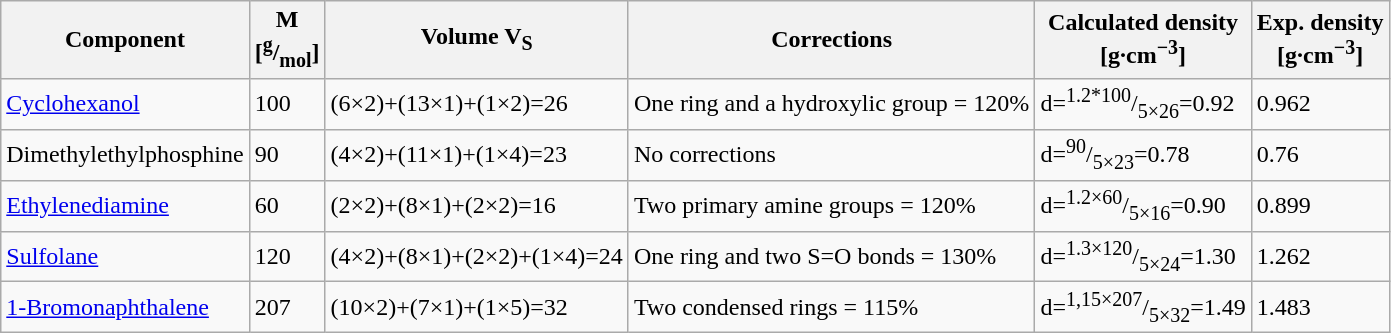<table class="wikitable">
<tr>
<th>Component</th>
<th>M<br>[<sup>g</sup>/<sub>mol</sub>]</th>
<th>Volume V<sub>S</sub></th>
<th>Corrections</th>
<th>Calculated density<br>[g·cm<sup>−3</sup>]</th>
<th>Exp. density<br>[g·cm<sup>−3</sup>]</th>
</tr>
<tr>
<td><a href='#'>Cyclohexanol</a></td>
<td>100</td>
<td>(6×2)+(13×1)+(1×2)=26</td>
<td>One ring and a hydroxylic group = 120%</td>
<td>d=<sup>1.2*100</sup>/<sub>5×26</sub>=0.92</td>
<td>0.962</td>
</tr>
<tr>
<td>Dimethylethylphosphine</td>
<td>90</td>
<td>(4×2)+(11×1)+(1×4)=23</td>
<td>No corrections</td>
<td>d=<sup>90</sup>/<sub>5×23</sub>=0.78</td>
<td>0.76</td>
</tr>
<tr>
<td><a href='#'>Ethylenediamine</a></td>
<td>60</td>
<td>(2×2)+(8×1)+(2×2)=16</td>
<td>Two primary amine groups = 120%</td>
<td>d=<sup>1.2×60</sup>/<sub>5×16</sub>=0.90</td>
<td>0.899</td>
</tr>
<tr>
<td><a href='#'>Sulfolane</a></td>
<td>120</td>
<td>(4×2)+(8×1)+(2×2)+(1×4)=24</td>
<td>One ring and two S=O bonds = 130%</td>
<td>d=<sup>1.3×120</sup>/<sub>5×24</sub>=1.30</td>
<td>1.262</td>
</tr>
<tr>
<td><a href='#'>1-Bromonaphthalene</a></td>
<td>207</td>
<td>(10×2)+(7×1)+(1×5)=32</td>
<td>Two condensed rings = 115%</td>
<td>d=<sup>1,15×207</sup>/<sub>5×32</sub>=1.49</td>
<td>1.483</td>
</tr>
</table>
